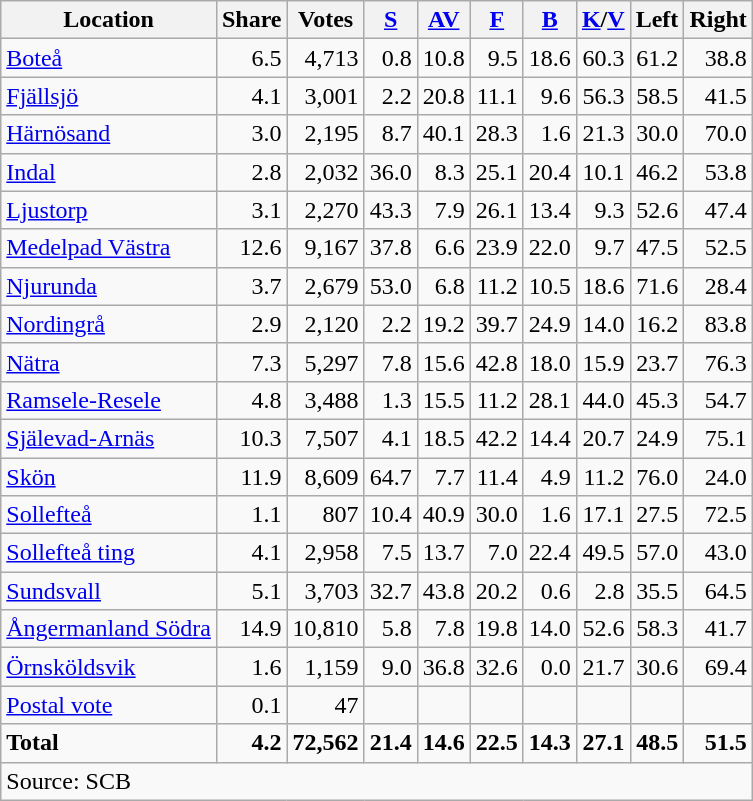<table class="wikitable sortable" style=text-align:right>
<tr>
<th>Location</th>
<th>Share</th>
<th>Votes</th>
<th><a href='#'>S</a></th>
<th><a href='#'>AV</a></th>
<th><a href='#'>F</a></th>
<th><a href='#'>B</a></th>
<th><a href='#'>K</a>/<a href='#'>V</a></th>
<th>Left</th>
<th>Right</th>
</tr>
<tr>
<td align=left><a href='#'>Boteå</a></td>
<td>6.5</td>
<td>4,713</td>
<td>0.8</td>
<td>10.8</td>
<td>9.5</td>
<td>18.6</td>
<td>60.3</td>
<td>61.2</td>
<td>38.8</td>
</tr>
<tr>
<td align=left><a href='#'>Fjällsjö</a></td>
<td>4.1</td>
<td>3,001</td>
<td>2.2</td>
<td>20.8</td>
<td>11.1</td>
<td>9.6</td>
<td>56.3</td>
<td>58.5</td>
<td>41.5</td>
</tr>
<tr>
<td align=left><a href='#'>Härnösand</a></td>
<td>3.0</td>
<td>2,195</td>
<td>8.7</td>
<td>40.1</td>
<td>28.3</td>
<td>1.6</td>
<td>21.3</td>
<td>30.0</td>
<td>70.0</td>
</tr>
<tr>
<td align=left><a href='#'>Indal</a></td>
<td>2.8</td>
<td>2,032</td>
<td>36.0</td>
<td>8.3</td>
<td>25.1</td>
<td>20.4</td>
<td>10.1</td>
<td>46.2</td>
<td>53.8</td>
</tr>
<tr>
<td align=left><a href='#'>Ljustorp</a></td>
<td>3.1</td>
<td>2,270</td>
<td>43.3</td>
<td>7.9</td>
<td>26.1</td>
<td>13.4</td>
<td>9.3</td>
<td>52.6</td>
<td>47.4</td>
</tr>
<tr>
<td align=left><a href='#'>Medelpad Västra</a></td>
<td>12.6</td>
<td>9,167</td>
<td>37.8</td>
<td>6.6</td>
<td>23.9</td>
<td>22.0</td>
<td>9.7</td>
<td>47.5</td>
<td>52.5</td>
</tr>
<tr>
<td align=left><a href='#'>Njurunda</a></td>
<td>3.7</td>
<td>2,679</td>
<td>53.0</td>
<td>6.8</td>
<td>11.2</td>
<td>10.5</td>
<td>18.6</td>
<td>71.6</td>
<td>28.4</td>
</tr>
<tr>
<td align=left><a href='#'>Nordingrå</a></td>
<td>2.9</td>
<td>2,120</td>
<td>2.2</td>
<td>19.2</td>
<td>39.7</td>
<td>24.9</td>
<td>14.0</td>
<td>16.2</td>
<td>83.8</td>
</tr>
<tr>
<td align=left><a href='#'>Nätra</a></td>
<td>7.3</td>
<td>5,297</td>
<td>7.8</td>
<td>15.6</td>
<td>42.8</td>
<td>18.0</td>
<td>15.9</td>
<td>23.7</td>
<td>76.3</td>
</tr>
<tr>
<td align=left><a href='#'>Ramsele-Resele</a></td>
<td>4.8</td>
<td>3,488</td>
<td>1.3</td>
<td>15.5</td>
<td>11.2</td>
<td>28.1</td>
<td>44.0</td>
<td>45.3</td>
<td>54.7</td>
</tr>
<tr>
<td align=left><a href='#'>Själevad-Arnäs</a></td>
<td>10.3</td>
<td>7,507</td>
<td>4.1</td>
<td>18.5</td>
<td>42.2</td>
<td>14.4</td>
<td>20.7</td>
<td>24.9</td>
<td>75.1</td>
</tr>
<tr>
<td align=left><a href='#'>Skön</a></td>
<td>11.9</td>
<td>8,609</td>
<td>64.7</td>
<td>7.7</td>
<td>11.4</td>
<td>4.9</td>
<td>11.2</td>
<td>76.0</td>
<td>24.0</td>
</tr>
<tr>
<td align=left><a href='#'>Sollefteå</a></td>
<td>1.1</td>
<td>807</td>
<td>10.4</td>
<td>40.9</td>
<td>30.0</td>
<td>1.6</td>
<td>17.1</td>
<td>27.5</td>
<td>72.5</td>
</tr>
<tr>
<td align=left><a href='#'>Sollefteå ting</a></td>
<td>4.1</td>
<td>2,958</td>
<td>7.5</td>
<td>13.7</td>
<td>7.0</td>
<td>22.4</td>
<td>49.5</td>
<td>57.0</td>
<td>43.0</td>
</tr>
<tr>
<td align=left><a href='#'>Sundsvall</a></td>
<td>5.1</td>
<td>3,703</td>
<td>32.7</td>
<td>43.8</td>
<td>20.2</td>
<td>0.6</td>
<td>2.8</td>
<td>35.5</td>
<td>64.5</td>
</tr>
<tr>
<td align=left><a href='#'>Ångermanland Södra</a></td>
<td>14.9</td>
<td>10,810</td>
<td>5.8</td>
<td>7.8</td>
<td>19.8</td>
<td>14.0</td>
<td>52.6</td>
<td>58.3</td>
<td>41.7</td>
</tr>
<tr>
<td align=left><a href='#'>Örnsköldsvik</a></td>
<td>1.6</td>
<td>1,159</td>
<td>9.0</td>
<td>36.8</td>
<td>32.6</td>
<td>0.0</td>
<td>21.7</td>
<td>30.6</td>
<td>69.4</td>
</tr>
<tr>
<td align=left><a href='#'>Postal vote</a></td>
<td>0.1</td>
<td>47</td>
<td></td>
<td></td>
<td></td>
<td></td>
<td></td>
<td></td>
<td></td>
</tr>
<tr>
<td align=left><strong>Total</strong></td>
<td><strong>4.2</strong></td>
<td><strong>72,562</strong></td>
<td><strong>21.4</strong></td>
<td><strong>14.6</strong></td>
<td><strong>22.5</strong></td>
<td><strong>14.3</strong></td>
<td><strong>27.1</strong></td>
<td><strong>48.5</strong></td>
<td><strong>51.5</strong></td>
</tr>
<tr>
<td align=left colspan=10>Source: SCB </td>
</tr>
</table>
